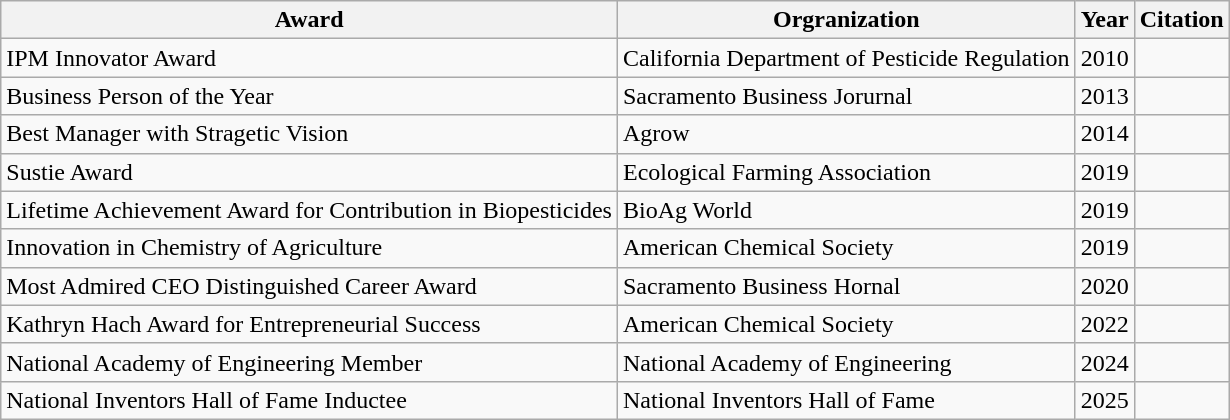<table class="wikitable">
<tr>
<th>Award</th>
<th>Orgranization</th>
<th>Year</th>
<th>Citation</th>
</tr>
<tr>
<td>IPM Innovator Award</td>
<td>California Department of Pesticide Regulation</td>
<td>2010</td>
<td></td>
</tr>
<tr>
<td>Business Person of the Year</td>
<td>Sacramento Business Jorurnal</td>
<td>2013</td>
<td></td>
</tr>
<tr>
<td>Best Manager with Stragetic Vision</td>
<td>Agrow</td>
<td>2014</td>
<td></td>
</tr>
<tr>
<td>Sustie Award</td>
<td>Ecological Farming Association</td>
<td>2019</td>
<td></td>
</tr>
<tr>
<td>Lifetime Achievement Award for Contribution in Biopesticides</td>
<td>BioAg World</td>
<td>2019</td>
<td></td>
</tr>
<tr>
<td>Innovation in Chemistry of Agriculture</td>
<td>American Chemical Society</td>
<td>2019</td>
<td></td>
</tr>
<tr>
<td>Most Admired CEO Distinguished Career Award</td>
<td>Sacramento Business Hornal</td>
<td>2020</td>
<td></td>
</tr>
<tr>
<td>Kathryn Hach Award for Entrepreneurial Success</td>
<td>American Chemical Society</td>
<td>2022</td>
<td></td>
</tr>
<tr>
<td>National Academy of Engineering Member</td>
<td>National Academy of Engineering</td>
<td>2024</td>
<td></td>
</tr>
<tr>
<td>National Inventors Hall of Fame Inductee</td>
<td>National Inventors Hall of Fame</td>
<td>2025</td>
<td></td>
</tr>
</table>
